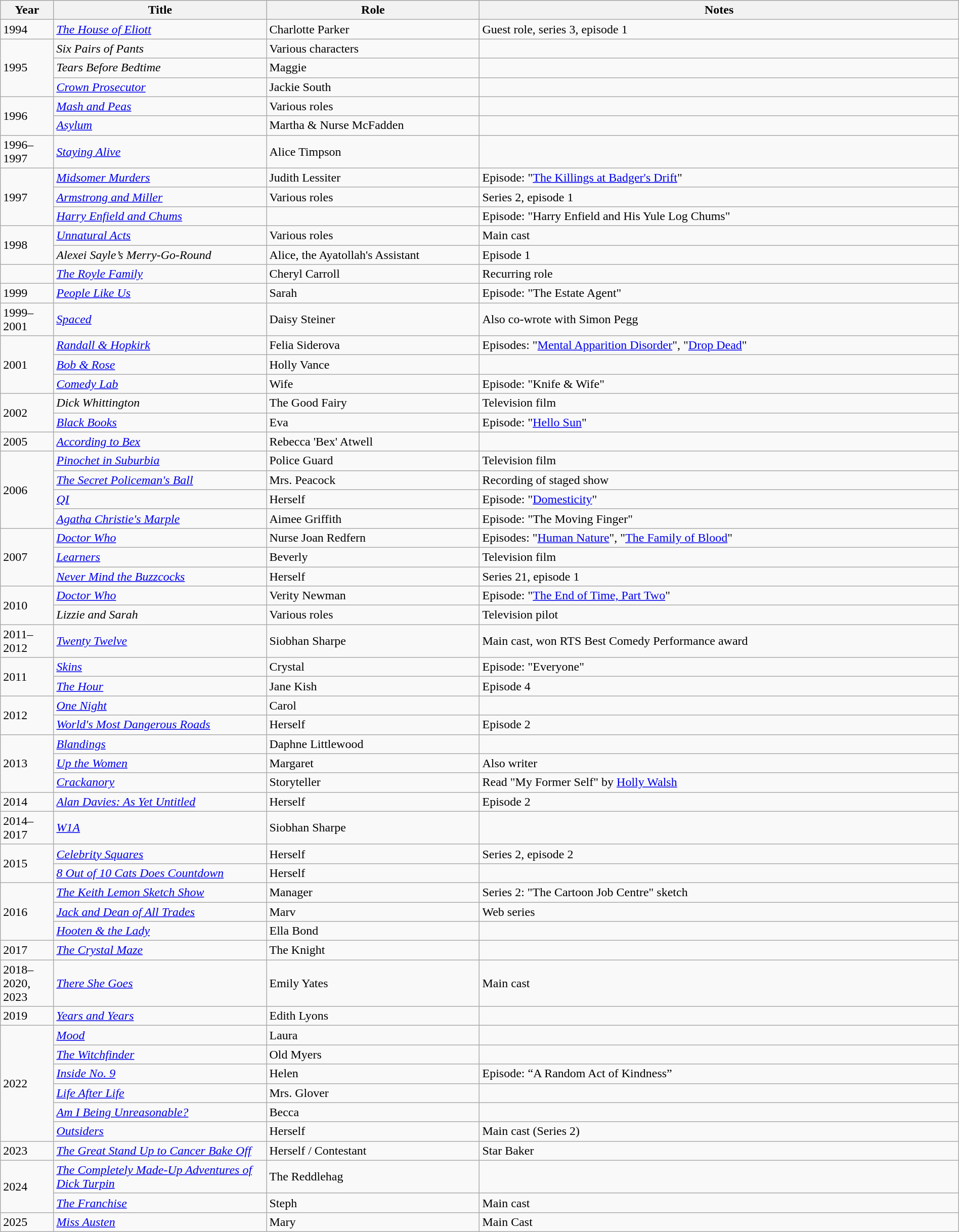<table class="wikitable sortable" style="width:100%;">
<tr style="background:#ccc; text-align:center;">
<th style="width:5%;">Year</th>
<th style="width:20%;">Title</th>
<th style="width:20%;">Role</th>
<th style="width:45%;">Notes</th>
</tr>
<tr>
<td>1994</td>
<td><em><a href='#'>The House of Eliott</a></em></td>
<td>Charlotte Parker</td>
<td>Guest role, series 3, episode 1</td>
</tr>
<tr>
<td rowspan="3">1995</td>
<td><em>Six Pairs of Pants</em></td>
<td>Various characters</td>
<td></td>
</tr>
<tr>
<td><em>Tears Before Bedtime</em></td>
<td>Maggie</td>
<td></td>
</tr>
<tr>
<td><em><a href='#'>Crown Prosecutor</a></em></td>
<td>Jackie South</td>
<td></td>
</tr>
<tr>
<td rowspan="2">1996</td>
<td><em><a href='#'>Mash and Peas</a></em></td>
<td>Various roles</td>
<td></td>
</tr>
<tr>
<td><em><a href='#'>Asylum</a></em></td>
<td>Martha & Nurse McFadden</td>
<td></td>
</tr>
<tr>
<td>1996–1997</td>
<td><em><a href='#'>Staying Alive</a></em></td>
<td>Alice Timpson</td>
<td></td>
</tr>
<tr>
<td rowspan="3">1997</td>
<td><em><a href='#'>Midsomer Murders</a></em></td>
<td>Judith Lessiter</td>
<td>Episode: "<a href='#'>The Killings at Badger's Drift</a>"</td>
</tr>
<tr>
<td><em><a href='#'>Armstrong and Miller</a></em></td>
<td>Various roles</td>
<td>Series 2, episode 1</td>
</tr>
<tr>
<td><em><a href='#'>Harry Enfield and Chums</a></em></td>
<td></td>
<td>Episode: "Harry Enfield and His Yule Log Chums"</td>
</tr>
<tr>
<td rowspan="2">1998</td>
<td><em><a href='#'>Unnatural Acts</a></em></td>
<td>Various roles</td>
<td>Main cast</td>
</tr>
<tr>
<td><em>Alexei Sayle’s Merry-Go-Round</em></td>
<td>Alice, the Ayatollah's Assistant</td>
<td>Episode 1</td>
</tr>
<tr>
<td rowspan="1"></td>
<td><em><a href='#'>The Royle Family</a></em></td>
<td>Cheryl Carroll</td>
<td>Recurring role</td>
</tr>
<tr>
<td>1999</td>
<td><em><a href='#'>People Like Us</a></em></td>
<td>Sarah</td>
<td>Episode: "The Estate Agent"</td>
</tr>
<tr>
<td>1999–2001</td>
<td><em><a href='#'>Spaced</a></em></td>
<td>Daisy Steiner</td>
<td>Also  co-wrote with Simon Pegg</td>
</tr>
<tr>
<td rowspan="3">2001</td>
<td><em><a href='#'>Randall & Hopkirk</a></em></td>
<td>Felia Siderova</td>
<td>Episodes: "<a href='#'>Mental Apparition Disorder</a>", "<a href='#'>Drop Dead</a>"</td>
</tr>
<tr>
<td><em><a href='#'>Bob & Rose</a></em></td>
<td>Holly Vance</td>
<td></td>
</tr>
<tr>
<td><em><a href='#'>Comedy Lab</a></em></td>
<td>Wife</td>
<td>Episode: "Knife & Wife"</td>
</tr>
<tr>
<td rowspan="2">2002</td>
<td><em>Dick Whittington</em></td>
<td>The Good Fairy</td>
<td>Television film</td>
</tr>
<tr>
<td><em><a href='#'>Black Books</a></em></td>
<td>Eva</td>
<td>Episode: "<a href='#'>Hello Sun</a>"</td>
</tr>
<tr>
<td>2005</td>
<td><em><a href='#'>According to Bex</a></em></td>
<td>Rebecca 'Bex' Atwell</td>
<td></td>
</tr>
<tr>
<td rowspan="4">2006</td>
<td><em><a href='#'>Pinochet in Suburbia</a></em></td>
<td>Police Guard</td>
<td>Television film</td>
</tr>
<tr>
<td><em><a href='#'>The Secret Policeman's Ball</a></em></td>
<td>Mrs. Peacock</td>
<td>Recording of staged show</td>
</tr>
<tr>
<td><em><a href='#'>QI</a></em></td>
<td>Herself</td>
<td>Episode: "<a href='#'>Domesticity</a>"</td>
</tr>
<tr>
<td><em><a href='#'>Agatha Christie's Marple</a></em></td>
<td>Aimee Griffith</td>
<td>Episode: "The Moving Finger"</td>
</tr>
<tr>
<td rowspan="3">2007</td>
<td><em><a href='#'>Doctor Who</a></em></td>
<td>Nurse Joan Redfern</td>
<td>Episodes: "<a href='#'>Human Nature</a>", "<a href='#'>The Family of Blood</a>"</td>
</tr>
<tr>
<td><em><a href='#'>Learners</a></em></td>
<td>Beverly</td>
<td>Television film</td>
</tr>
<tr>
<td><em><a href='#'>Never Mind the Buzzcocks</a></em></td>
<td>Herself</td>
<td>Series 21, episode 1</td>
</tr>
<tr>
<td rowspan="2">2010</td>
<td><em><a href='#'>Doctor Who</a></em></td>
<td>Verity Newman</td>
<td>Episode: "<a href='#'>The End of Time, Part Two</a>"</td>
</tr>
<tr>
<td><em>Lizzie and Sarah</em></td>
<td>Various roles</td>
<td>Television pilot</td>
</tr>
<tr>
<td>2011–2012</td>
<td><em><a href='#'>Twenty Twelve</a></em></td>
<td>Siobhan Sharpe</td>
<td>Main cast, won RTS Best Comedy Performance award</td>
</tr>
<tr>
<td rowspan="2">2011</td>
<td><em><a href='#'>Skins</a></em></td>
<td>Crystal</td>
<td>Episode: "Everyone"</td>
</tr>
<tr>
<td><em><a href='#'>The Hour</a></em></td>
<td>Jane Kish</td>
<td>Episode 4</td>
</tr>
<tr>
<td rowspan="2">2012</td>
<td><em><a href='#'>One Night</a></em></td>
<td>Carol</td>
<td></td>
</tr>
<tr>
<td><em><a href='#'>World's Most Dangerous Roads</a></em></td>
<td>Herself</td>
<td>Episode 2</td>
</tr>
<tr>
<td rowspan="3">2013</td>
<td><em><a href='#'>Blandings</a></em></td>
<td>Daphne Littlewood</td>
<td></td>
</tr>
<tr>
<td><em><a href='#'>Up the Women</a></em></td>
<td>Margaret</td>
<td>Also writer</td>
</tr>
<tr>
<td><em><a href='#'>Crackanory</a></em></td>
<td>Storyteller</td>
<td>Read "My Former Self" by <a href='#'>Holly Walsh</a></td>
</tr>
<tr>
<td>2014</td>
<td><em><a href='#'>Alan Davies: As Yet Untitled</a></em></td>
<td>Herself</td>
<td>Episode 2</td>
</tr>
<tr>
<td>2014–2017</td>
<td><em><a href='#'>W1A</a></em></td>
<td>Siobhan Sharpe</td>
<td></td>
</tr>
<tr>
<td rowspan="2">2015</td>
<td><em><a href='#'>Celebrity Squares</a></em></td>
<td>Herself</td>
<td>Series 2, episode 2</td>
</tr>
<tr>
<td><em><a href='#'>8 Out of 10 Cats Does Countdown</a></em></td>
<td>Herself</td>
<td></td>
</tr>
<tr>
<td rowspan="3">2016</td>
<td><em><a href='#'>The Keith Lemon Sketch Show</a></em></td>
<td>Manager</td>
<td>Series 2: "The Cartoon Job Centre" sketch</td>
</tr>
<tr>
<td><em><a href='#'>Jack and Dean of All Trades</a></em></td>
<td>Marv</td>
<td>Web series</td>
</tr>
<tr>
<td><em><a href='#'>Hooten & the Lady</a></em></td>
<td>Ella Bond</td>
<td></td>
</tr>
<tr>
<td>2017</td>
<td><em><a href='#'>The Crystal Maze</a></em></td>
<td>The Knight</td>
<td></td>
</tr>
<tr>
<td>2018–2020, 2023</td>
<td><em><a href='#'>There She Goes</a></em></td>
<td>Emily Yates</td>
<td>Main cast</td>
</tr>
<tr>
<td>2019</td>
<td><em><a href='#'>Years and Years</a></em></td>
<td>Edith Lyons</td>
<td></td>
</tr>
<tr>
<td rowspan="6">2022</td>
<td><em><a href='#'>Mood</a></em></td>
<td>Laura</td>
<td></td>
</tr>
<tr>
<td><em><a href='#'>The Witchfinder</a></em></td>
<td>Old Myers</td>
<td></td>
</tr>
<tr>
<td><em><a href='#'>Inside No. 9</a></em></td>
<td>Helen</td>
<td>Episode: “A Random Act of Kindness”</td>
</tr>
<tr>
<td><em><a href='#'>Life After Life</a></em></td>
<td>Mrs. Glover</td>
<td></td>
</tr>
<tr>
<td><em><a href='#'>Am I Being Unreasonable?</a></em></td>
<td>Becca</td>
<td></td>
</tr>
<tr>
<td><em><a href='#'>Outsiders</a></em></td>
<td>Herself</td>
<td>Main cast (Series 2)</td>
</tr>
<tr>
<td>2023</td>
<td><em><a href='#'>The Great Stand Up to Cancer Bake Off</a></em></td>
<td>Herself / Contestant</td>
<td>Star Baker</td>
</tr>
<tr>
<td rowspan="2">2024</td>
<td><em><a href='#'>The Completely Made-Up Adventures of Dick Turpin</a></em></td>
<td>The Reddlehag</td>
<td></td>
</tr>
<tr>
<td><em><a href='#'>The Franchise</a></em></td>
<td>Steph</td>
<td>Main cast</td>
</tr>
<tr>
<td>2025</td>
<td><em><a href='#'>Miss Austen</a></em></td>
<td>Mary</td>
<td>Main Cast</td>
</tr>
</table>
